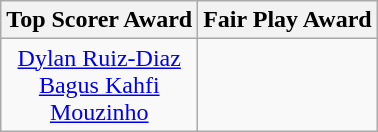<table class="wikitable" style="text-align:center; margin:auto;">
<tr>
<th>Top Scorer Award</th>
<th>Fair Play Award</th>
</tr>
<tr>
<td> <a href='#'>Dylan Ruiz-Diaz</a><br> <a href='#'>Bagus Kahfi</a><br> <a href='#'>Mouzinho</a></td>
<td></td>
</tr>
</table>
